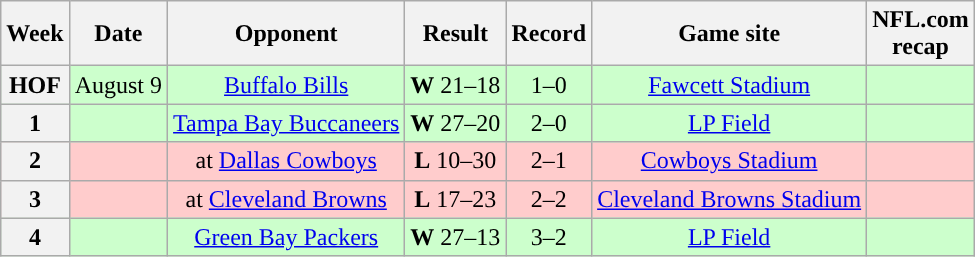<table class="wikitable" style="text-align:center">
<tr>
<th>Week</th>
<th>Date</th>
<th>Opponent</th>
<th>Result</th>
<th>Record</th>
<th>Game site</th>
<th>NFL.com<br>recap</th>
</tr>
<tr style="background:#cfc;">
<th>HOF</th>
<td>August 9</td>
<td><a href='#'>Buffalo Bills</a></td>
<td><strong>W</strong> 21–18</td>
<td>1–0</td>
<td><a href='#'>Fawcett Stadium</a></td>
<td></td>
</tr>
<tr style="background:#cfc;">
<th>1</th>
<td></td>
<td><a href='#'>Tampa Bay Buccaneers</a></td>
<td><strong>W</strong> 27–20</td>
<td>2–0</td>
<td><a href='#'>LP Field</a></td>
<td></td>
</tr>
<tr style="background:#fcc;">
<th>2</th>
<td></td>
<td>at <a href='#'>Dallas Cowboys</a></td>
<td><strong>L</strong> 10–30</td>
<td>2–1</td>
<td><a href='#'>Cowboys Stadium</a></td>
<td></td>
</tr>
<tr style="background:#fcc;">
<th>3</th>
<td></td>
<td>at <a href='#'>Cleveland Browns</a></td>
<td><strong>L</strong> 17–23</td>
<td>2–2</td>
<td><a href='#'>Cleveland Browns Stadium</a></td>
<td></td>
</tr>
<tr style="background:#cfc;">
<th>4</th>
<td></td>
<td><a href='#'>Green Bay Packers</a></td>
<td><strong>W</strong> 27–13</td>
<td>3–2</td>
<td><a href='#'>LP Field</a></td>
<td></td>
</tr>
</table>
